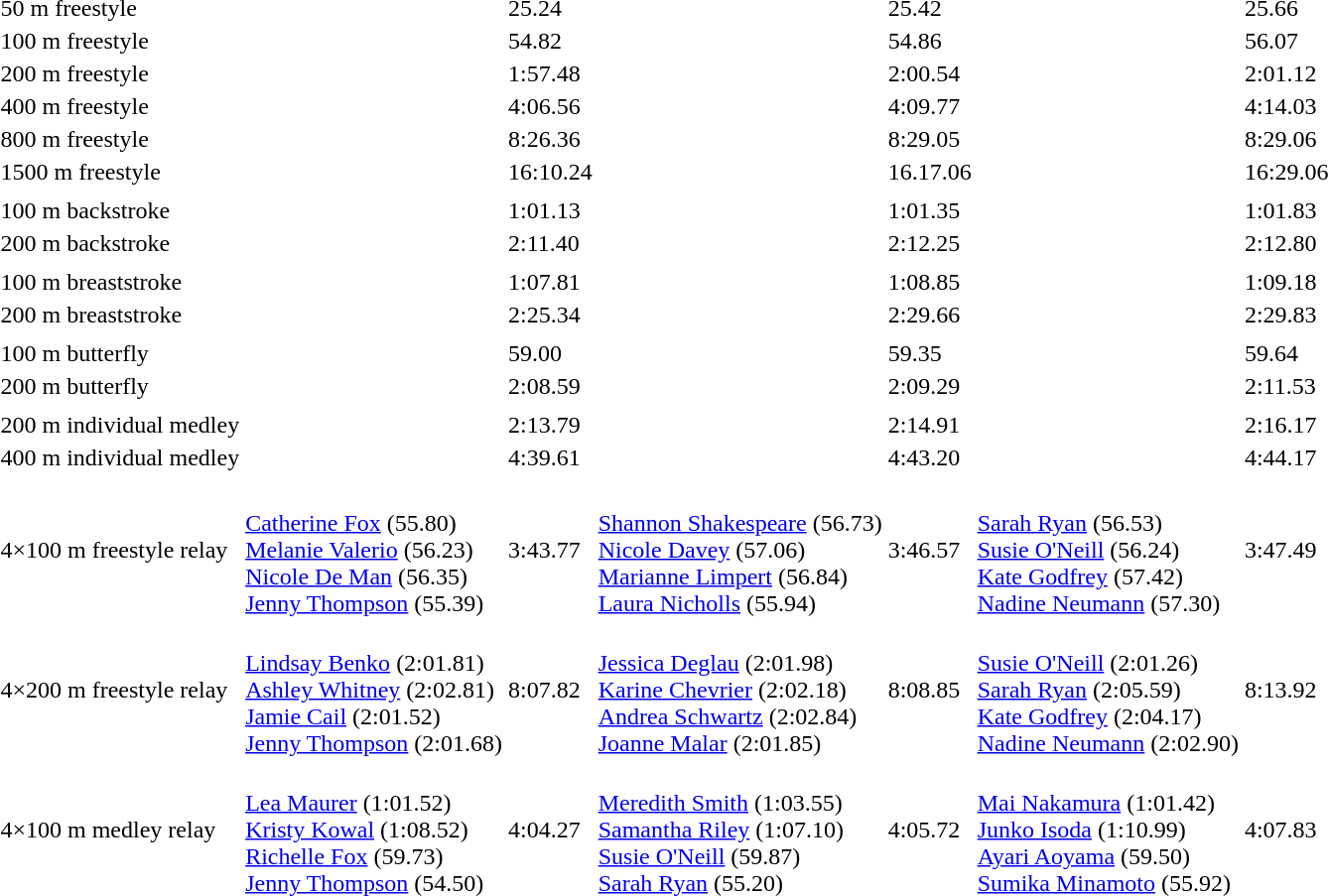<table>
<tr>
<td>50 m freestyle <br></td>
<td></td>
<td>25.24</td>
<td></td>
<td>25.42</td>
<td></td>
<td>25.66</td>
</tr>
<tr>
<td>100 m freestyle <br></td>
<td></td>
<td>54.82</td>
<td></td>
<td>54.86</td>
<td></td>
<td>56.07</td>
</tr>
<tr>
<td>200 m freestyle <br></td>
<td></td>
<td>1:57.48</td>
<td></td>
<td>2:00.54</td>
<td></td>
<td>2:01.12</td>
</tr>
<tr>
<td>400 m freestyle <br></td>
<td></td>
<td>4:06.56</td>
<td></td>
<td>4:09.77</td>
<td></td>
<td>4:14.03</td>
</tr>
<tr>
<td>800 m freestyle <br></td>
<td></td>
<td>8:26.36</td>
<td></td>
<td>8:29.05</td>
<td></td>
<td>8:29.06</td>
</tr>
<tr>
<td>1500 m freestyle <br></td>
<td></td>
<td>16:10.24</td>
<td></td>
<td>16.17.06</td>
<td></td>
<td>16:29.06</td>
</tr>
<tr>
<td></td>
<td></td>
<td></td>
<td></td>
<td></td>
<td></td>
<td></td>
</tr>
<tr>
<td>100 m backstroke <br></td>
<td></td>
<td>1:01.13</td>
<td></td>
<td>1:01.35</td>
<td></td>
<td>1:01.83</td>
</tr>
<tr>
<td>200 m backstroke <br></td>
<td></td>
<td>2:11.40</td>
<td></td>
<td>2:12.25</td>
<td></td>
<td>2:12.80</td>
</tr>
<tr>
<td></td>
<td></td>
<td></td>
<td></td>
<td></td>
<td></td>
<td></td>
</tr>
<tr>
<td>100 m breaststroke <br></td>
<td></td>
<td>1:07.81</td>
<td></td>
<td>1:08.85</td>
<td></td>
<td>1:09.18</td>
</tr>
<tr>
<td>200 m breaststroke <br></td>
<td></td>
<td>2:25.34</td>
<td></td>
<td>2:29.66</td>
<td></td>
<td>2:29.83</td>
</tr>
<tr>
<td></td>
<td></td>
<td></td>
<td></td>
<td></td>
<td></td>
<td></td>
</tr>
<tr>
<td>100 m butterfly <br></td>
<td></td>
<td>59.00</td>
<td></td>
<td>59.35</td>
<td></td>
<td>59.64</td>
</tr>
<tr>
<td>200 m butterfly <br></td>
<td></td>
<td>2:08.59</td>
<td></td>
<td>2:09.29</td>
<td></td>
<td>2:11.53</td>
</tr>
<tr>
<td></td>
<td></td>
<td></td>
<td></td>
<td></td>
<td></td>
<td></td>
</tr>
<tr>
<td>200 m individual medley <br></td>
<td></td>
<td>2:13.79</td>
<td></td>
<td>2:14.91</td>
<td></td>
<td>2:16.17</td>
</tr>
<tr>
<td>400 m individual medley <br></td>
<td></td>
<td>4:39.61</td>
<td></td>
<td>4:43.20</td>
<td></td>
<td>4:44.17</td>
</tr>
<tr>
<td></td>
<td></td>
<td></td>
<td></td>
<td></td>
<td></td>
<td></td>
</tr>
<tr>
<td>4×100 m freestyle relay <br></td>
<td><br><a href='#'>Catherine Fox</a> (55.80)<br><a href='#'>Melanie Valerio</a> (56.23)<br><a href='#'>Nicole De Man</a> (56.35)<br><a href='#'>Jenny Thompson</a> (55.39)</td>
<td>3:43.77</td>
<td><br><a href='#'>Shannon Shakespeare</a> (56.73)<br><a href='#'>Nicole Davey</a> (57.06)<br><a href='#'>Marianne Limpert</a> (56.84)<br><a href='#'>Laura Nicholls</a> (55.94)</td>
<td>3:46.57</td>
<td><br><a href='#'>Sarah Ryan</a> (56.53)<br><a href='#'>Susie O'Neill</a> (56.24)<br><a href='#'>Kate Godfrey</a> (57.42)<br><a href='#'>Nadine Neumann</a> (57.30)</td>
<td>3:47.49</td>
</tr>
<tr>
<td>4×200 m freestyle relay <br></td>
<td><br><a href='#'>Lindsay Benko</a> (2:01.81)<br><a href='#'>Ashley Whitney</a> (2:02.81)<br><a href='#'>Jamie Cail</a> (2:01.52)<br><a href='#'>Jenny Thompson</a> (2:01.68)</td>
<td>8:07.82</td>
<td><br><a href='#'>Jessica Deglau</a> (2:01.98)<br><a href='#'>Karine Chevrier</a> (2:02.18)<br><a href='#'>Andrea Schwartz</a> (2:02.84)<br><a href='#'>Joanne Malar</a> (2:01.85)</td>
<td>8:08.85</td>
<td><br><a href='#'>Susie O'Neill</a> (2:01.26)<br><a href='#'>Sarah Ryan</a> (2:05.59)<br><a href='#'>Kate Godfrey</a> (2:04.17)<br><a href='#'>Nadine Neumann</a> (2:02.90)</td>
<td>8:13.92</td>
</tr>
<tr>
<td>4×100 m medley relay <br></td>
<td><br><a href='#'>Lea Maurer</a> (1:01.52)<br><a href='#'>Kristy Kowal</a> (1:08.52)<br><a href='#'>Richelle Fox</a> (59.73)<br><a href='#'>Jenny Thompson</a> (54.50)</td>
<td>4:04.27</td>
<td><br><a href='#'>Meredith Smith</a> (1:03.55)<br><a href='#'>Samantha Riley</a> (1:07.10)<br><a href='#'>Susie O'Neill</a> (59.87)<br><a href='#'>Sarah Ryan</a> (55.20)</td>
<td>4:05.72</td>
<td><br><a href='#'>Mai Nakamura</a> (1:01.42)<br><a href='#'>Junko Isoda</a> (1:10.99)<br><a href='#'>Ayari Aoyama</a> (59.50)<br><a href='#'>Sumika Minamoto</a> (55.92)</td>
<td>4:07.83</td>
</tr>
</table>
